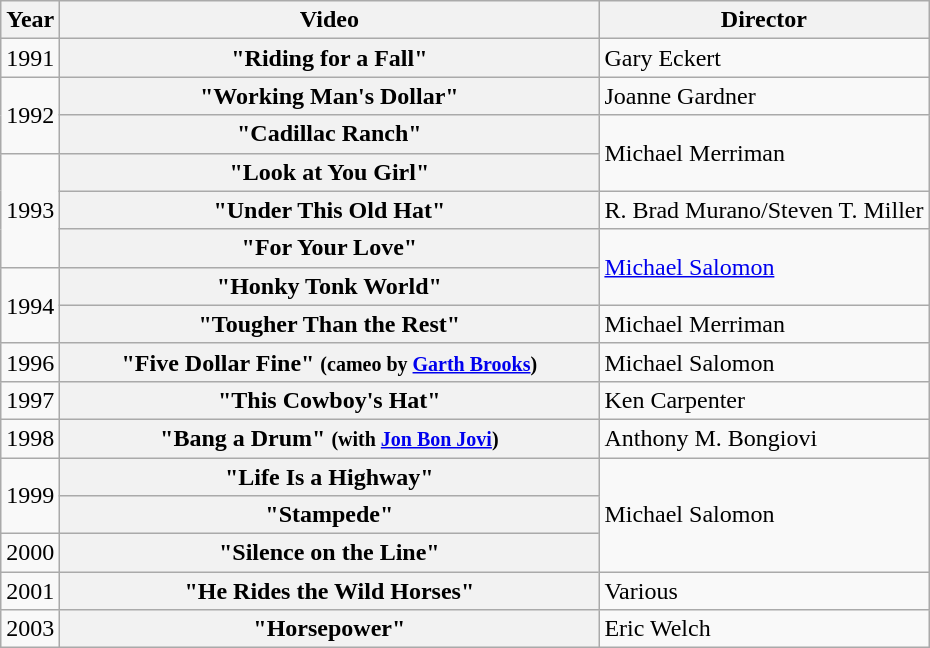<table class="wikitable plainrowheaders">
<tr>
<th>Year</th>
<th style="width:22em;">Video</th>
<th>Director</th>
</tr>
<tr>
<td>1991</td>
<th scope="row">"Riding for a Fall"</th>
<td>Gary Eckert</td>
</tr>
<tr>
<td rowspan="2">1992</td>
<th scope="row">"Working Man's Dollar"</th>
<td>Joanne Gardner</td>
</tr>
<tr>
<th scope="row">"Cadillac Ranch"</th>
<td rowspan="2">Michael Merriman</td>
</tr>
<tr>
<td rowspan="3">1993</td>
<th scope="row">"Look at You Girl"</th>
</tr>
<tr>
<th scope="row">"Under This Old Hat"</th>
<td>R. Brad Murano/Steven T. Miller</td>
</tr>
<tr>
<th scope="row">"For Your Love"</th>
<td rowspan="2"><a href='#'>Michael Salomon</a></td>
</tr>
<tr>
<td rowspan="2">1994</td>
<th scope="row">"Honky Tonk World"</th>
</tr>
<tr>
<th scope="row">"Tougher Than the Rest"</th>
<td>Michael Merriman</td>
</tr>
<tr>
<td>1996</td>
<th scope="row">"Five Dollar Fine" <small>(cameo by <a href='#'>Garth Brooks</a>)</small></th>
<td>Michael Salomon</td>
</tr>
<tr>
<td>1997</td>
<th scope="row">"This Cowboy's Hat"</th>
<td>Ken Carpenter</td>
</tr>
<tr>
<td>1998</td>
<th scope="row">"Bang a Drum" <small>(with <a href='#'>Jon Bon Jovi</a>)</small></th>
<td>Anthony M. Bongiovi</td>
</tr>
<tr>
<td rowspan="2">1999</td>
<th scope="row">"Life Is a Highway"</th>
<td rowspan="3">Michael Salomon</td>
</tr>
<tr>
<th scope="row">"Stampede"</th>
</tr>
<tr>
<td>2000</td>
<th scope="row">"Silence on the Line"</th>
</tr>
<tr>
<td>2001</td>
<th scope="row">"He Rides the Wild Horses"</th>
<td>Various</td>
</tr>
<tr>
<td>2003</td>
<th scope="row">"Horsepower"</th>
<td>Eric Welch</td>
</tr>
</table>
